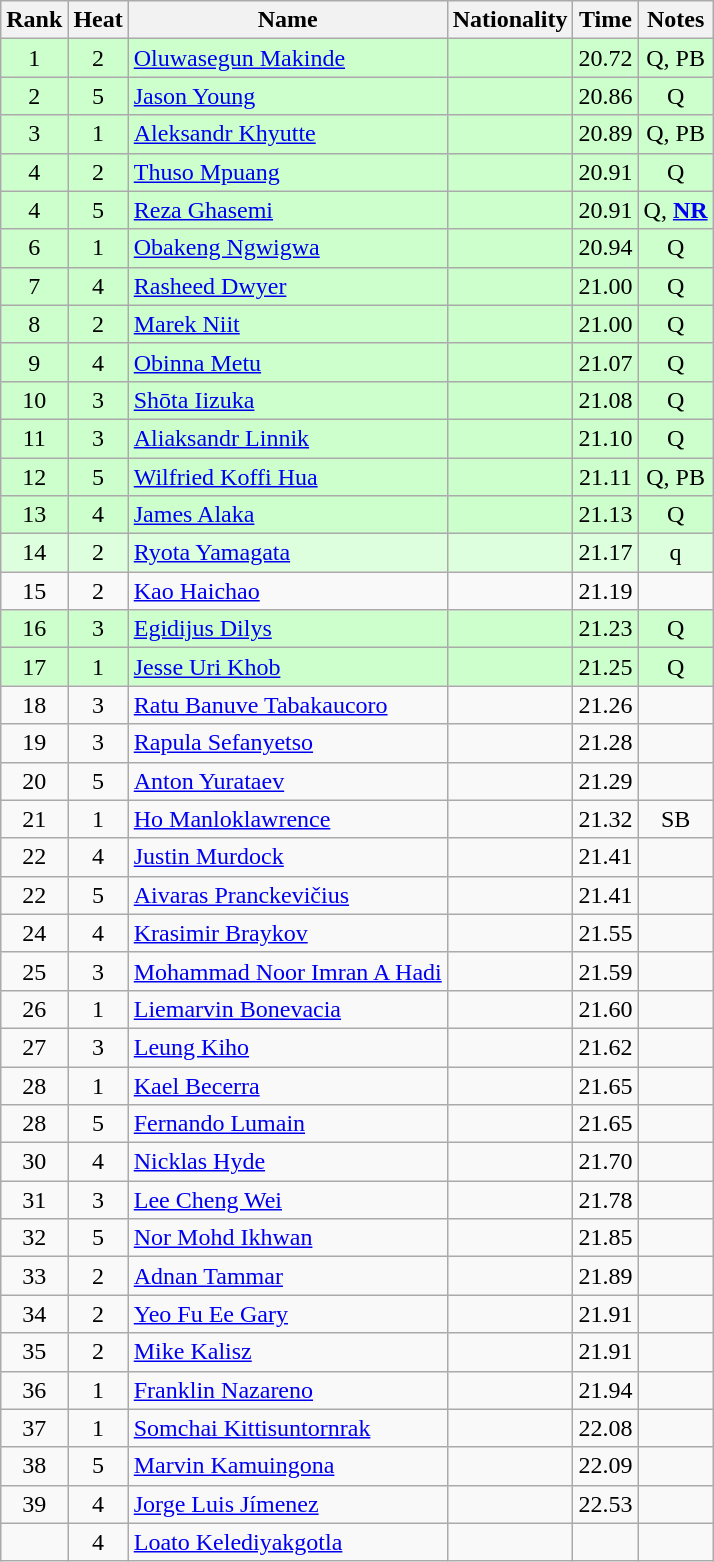<table class="wikitable sortable" style="text-align:center">
<tr>
<th>Rank</th>
<th>Heat</th>
<th>Name</th>
<th>Nationality</th>
<th>Time</th>
<th>Notes</th>
</tr>
<tr bgcolor=ccffcc>
<td>1</td>
<td>2</td>
<td align=left><a href='#'>Oluwasegun Makinde</a></td>
<td align=left></td>
<td>20.72</td>
<td>Q, PB</td>
</tr>
<tr bgcolor=ccffcc>
<td>2</td>
<td>5</td>
<td align=left><a href='#'>Jason Young</a></td>
<td align=left></td>
<td>20.86</td>
<td>Q</td>
</tr>
<tr bgcolor=ccffcc>
<td>3</td>
<td>1</td>
<td align=left><a href='#'>Aleksandr Khyutte</a></td>
<td align=left></td>
<td>20.89</td>
<td>Q, PB</td>
</tr>
<tr bgcolor=ccffcc>
<td>4</td>
<td>2</td>
<td align=left><a href='#'>Thuso Mpuang</a></td>
<td align=left></td>
<td>20.91</td>
<td>Q</td>
</tr>
<tr bgcolor=ccffcc>
<td>4</td>
<td>5</td>
<td align=left><a href='#'>Reza Ghasemi</a></td>
<td align=left></td>
<td>20.91</td>
<td>Q, <strong><a href='#'>NR</a></strong></td>
</tr>
<tr bgcolor=ccffcc>
<td>6</td>
<td>1</td>
<td align=left><a href='#'>Obakeng Ngwigwa</a></td>
<td align=left></td>
<td>20.94</td>
<td>Q</td>
</tr>
<tr bgcolor=ccffcc>
<td>7</td>
<td>4</td>
<td align=left><a href='#'>Rasheed Dwyer</a></td>
<td align=left></td>
<td>21.00</td>
<td>Q</td>
</tr>
<tr bgcolor=ccffcc>
<td>8</td>
<td>2</td>
<td align=left><a href='#'>Marek Niit</a></td>
<td align=left></td>
<td>21.00</td>
<td>Q</td>
</tr>
<tr bgcolor=ccffcc>
<td>9</td>
<td>4</td>
<td align=left><a href='#'>Obinna Metu</a></td>
<td align=left></td>
<td>21.07</td>
<td>Q</td>
</tr>
<tr bgcolor=ccffcc>
<td>10</td>
<td>3</td>
<td align=left><a href='#'>Shōta Iizuka</a></td>
<td align=left></td>
<td>21.08</td>
<td>Q</td>
</tr>
<tr bgcolor=ccffcc>
<td>11</td>
<td>3</td>
<td align=left><a href='#'>Aliaksandr Linnik</a></td>
<td align=left></td>
<td>21.10</td>
<td>Q</td>
</tr>
<tr bgcolor=ccffcc>
<td>12</td>
<td>5</td>
<td align=left><a href='#'>Wilfried Koffi Hua</a></td>
<td align=left></td>
<td>21.11</td>
<td>Q, PB</td>
</tr>
<tr bgcolor=ccffcc>
<td>13</td>
<td>4</td>
<td align=left><a href='#'>James Alaka</a></td>
<td align=left></td>
<td>21.13</td>
<td>Q</td>
</tr>
<tr bgcolor=ddffdd>
<td>14</td>
<td>2</td>
<td align=left><a href='#'>Ryota Yamagata</a></td>
<td align=left></td>
<td>21.17</td>
<td>q</td>
</tr>
<tr>
<td>15</td>
<td>2</td>
<td align=left><a href='#'>Kao Haichao</a></td>
<td align=left></td>
<td>21.19</td>
<td></td>
</tr>
<tr bgcolor=ccffcc>
<td>16</td>
<td>3</td>
<td align=left><a href='#'>Egidijus Dilys</a></td>
<td align=left></td>
<td>21.23</td>
<td>Q</td>
</tr>
<tr bgcolor=ccffcc>
<td>17</td>
<td>1</td>
<td align=left><a href='#'>Jesse Uri Khob</a></td>
<td align=left></td>
<td>21.25</td>
<td>Q</td>
</tr>
<tr>
<td>18</td>
<td>3</td>
<td align=left><a href='#'>Ratu Banuve Tabakaucoro</a></td>
<td align=left></td>
<td>21.26</td>
<td></td>
</tr>
<tr>
<td>19</td>
<td>3</td>
<td align=left><a href='#'>Rapula Sefanyetso</a></td>
<td align=left></td>
<td>21.28</td>
<td></td>
</tr>
<tr>
<td>20</td>
<td>5</td>
<td align=left><a href='#'>Anton Yurataev</a></td>
<td align=left></td>
<td>21.29</td>
<td></td>
</tr>
<tr>
<td>21</td>
<td>1</td>
<td align=left><a href='#'>Ho Manloklawrence</a></td>
<td align=left></td>
<td>21.32</td>
<td>SB</td>
</tr>
<tr>
<td>22</td>
<td>4</td>
<td align=left><a href='#'>Justin Murdock</a></td>
<td align=left></td>
<td>21.41</td>
<td></td>
</tr>
<tr>
<td>22</td>
<td>5</td>
<td align=left><a href='#'>Aivaras Pranckevičius</a></td>
<td align=left></td>
<td>21.41</td>
<td></td>
</tr>
<tr>
<td>24</td>
<td>4</td>
<td align=left><a href='#'>Krasimir Braykov</a></td>
<td align=left></td>
<td>21.55</td>
<td></td>
</tr>
<tr>
<td>25</td>
<td>3</td>
<td align=left><a href='#'>Mohammad Noor Imran A Hadi</a></td>
<td align=left></td>
<td>21.59</td>
<td></td>
</tr>
<tr>
<td>26</td>
<td>1</td>
<td align=left><a href='#'>Liemarvin Bonevacia</a></td>
<td align=left></td>
<td>21.60</td>
<td></td>
</tr>
<tr>
<td>27</td>
<td>3</td>
<td align=left><a href='#'>Leung Kiho</a></td>
<td align=left></td>
<td>21.62</td>
<td></td>
</tr>
<tr>
<td>28</td>
<td>1</td>
<td align=left><a href='#'>Kael Becerra</a></td>
<td align=left></td>
<td>21.65</td>
<td></td>
</tr>
<tr>
<td>28</td>
<td>5</td>
<td align=left><a href='#'>Fernando Lumain</a></td>
<td align=left></td>
<td>21.65</td>
<td></td>
</tr>
<tr>
<td>30</td>
<td>4</td>
<td align=left><a href='#'>Nicklas Hyde</a></td>
<td align=left></td>
<td>21.70</td>
<td></td>
</tr>
<tr>
<td>31</td>
<td>3</td>
<td align=left><a href='#'>Lee Cheng Wei</a></td>
<td align=left></td>
<td>21.78</td>
<td></td>
</tr>
<tr>
<td>32</td>
<td>5</td>
<td align=left><a href='#'>Nor Mohd Ikhwan</a></td>
<td align=left></td>
<td>21.85</td>
<td></td>
</tr>
<tr>
<td>33</td>
<td>2</td>
<td align=left><a href='#'>Adnan Tammar</a></td>
<td align=left></td>
<td>21.89</td>
<td></td>
</tr>
<tr>
<td>34</td>
<td>2</td>
<td align=left><a href='#'>Yeo Fu Ee Gary</a></td>
<td align=left></td>
<td>21.91</td>
<td></td>
</tr>
<tr>
<td>35</td>
<td>2</td>
<td align=left><a href='#'>Mike Kalisz</a></td>
<td align=left></td>
<td>21.91</td>
<td></td>
</tr>
<tr>
<td>36</td>
<td>1</td>
<td align=left><a href='#'>Franklin Nazareno</a></td>
<td align=left></td>
<td>21.94</td>
<td></td>
</tr>
<tr>
<td>37</td>
<td>1</td>
<td align=left><a href='#'>Somchai Kittisuntornrak</a></td>
<td align=left></td>
<td>22.08</td>
<td></td>
</tr>
<tr>
<td>38</td>
<td>5</td>
<td align=left><a href='#'>Marvin Kamuingona</a></td>
<td align=left></td>
<td>22.09</td>
<td></td>
</tr>
<tr>
<td>39</td>
<td>4</td>
<td align=left><a href='#'>Jorge Luis Jímenez</a></td>
<td align=left></td>
<td>22.53</td>
<td></td>
</tr>
<tr>
<td></td>
<td>4</td>
<td align=left><a href='#'>Loato Kelediyakgotla</a></td>
<td align=left></td>
<td></td>
<td></td>
</tr>
</table>
